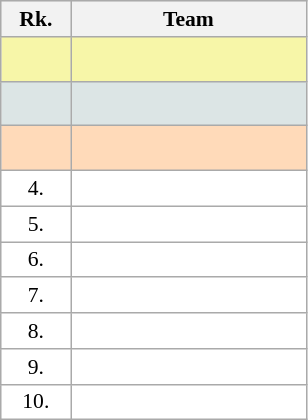<table class="wikitable" style="border:1px solid #AAAAAA;font-size:90%">
<tr bgcolor="#E4E4E4">
<th style="border-bottom:1px solid #AAAAAA" width=40>Rk.</th>
<th style="border-bottom:1px solid #AAAAAA" width=150>Team</th>
</tr>
<tr bgcolor="#F7F6A8">
<td align="center" style="height:23px"></td>
<td><strong></strong></td>
</tr>
<tr bgcolor="#DCE5E5">
<td align="center" style="height:23px"></td>
<td></td>
</tr>
<tr bgcolor="#FFDAB9">
<td align="center" style="height:23px"></td>
<td></td>
</tr>
<tr style="background:#ffffff;">
<td align="center">4.</td>
<td></td>
</tr>
<tr style="background:#ffffff;">
<td align="center">5.</td>
<td></td>
</tr>
<tr style="background:#ffffff;">
<td align="center">6.</td>
<td></td>
</tr>
<tr style="background:#ffffff;">
<td align="center">7.</td>
<td></td>
</tr>
<tr style="background:#ffffff;">
<td align="center">8.</td>
<td></td>
</tr>
<tr style="background:#ffffff;">
<td align="center">9.</td>
<td></td>
</tr>
<tr style="background:#ffffff;">
<td align="center">10.</td>
<td></td>
</tr>
</table>
